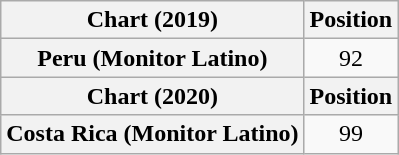<table class="wikitable sortable plainrowheaders" style="text-align:center">
<tr>
<th scope="col">Chart (2019)</th>
<th scope="col">Position</th>
</tr>
<tr>
<th scope="row">Peru (Monitor Latino)</th>
<td>92</td>
</tr>
<tr>
<th scope="col">Chart (2020)</th>
<th scope="col">Position</th>
</tr>
<tr>
<th scope="row">Costa Rica (Monitor Latino)</th>
<td>99</td>
</tr>
</table>
